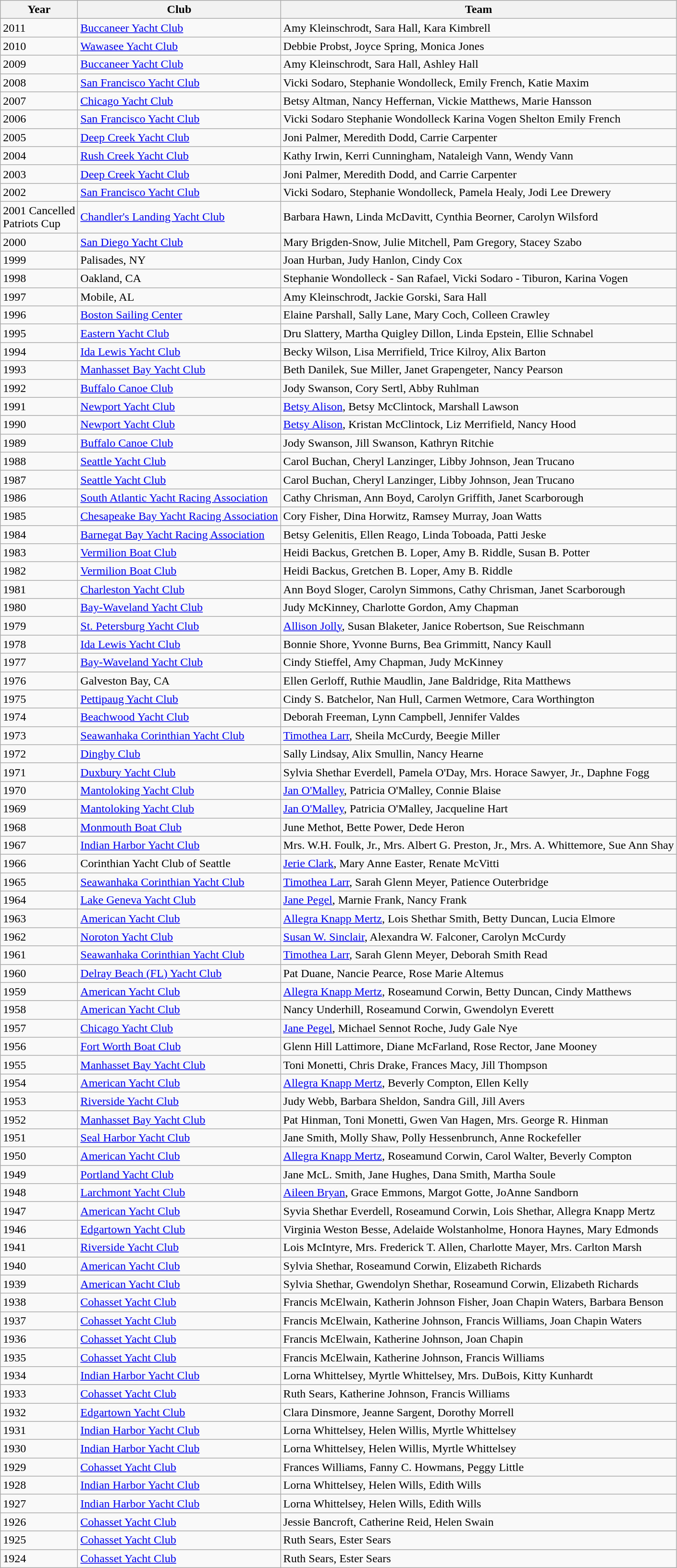<table class="wikitable">
<tr>
<th>Year</th>
<th>Club</th>
<th>Team</th>
</tr>
<tr>
<td>2011</td>
<td><a href='#'>Buccaneer Yacht Club</a></td>
<td>Amy Kleinschrodt, Sara Hall, Kara Kimbrell</td>
</tr>
<tr>
<td>2010</td>
<td><a href='#'>Wawasee Yacht Club</a></td>
<td>Debbie Probst, Joyce Spring, Monica Jones</td>
</tr>
<tr>
<td>2009</td>
<td><a href='#'>Buccaneer Yacht Club</a></td>
<td>Amy Kleinschrodt, Sara Hall, Ashley Hall</td>
</tr>
<tr>
<td>2008</td>
<td><a href='#'>San Francisco Yacht Club</a></td>
<td>Vicki Sodaro, Stephanie Wondolleck, Emily French, Katie Maxim</td>
</tr>
<tr>
<td>2007</td>
<td><a href='#'>Chicago Yacht Club</a></td>
<td>Betsy Altman, Nancy Heffernan, Vickie Matthews, Marie Hansson</td>
</tr>
<tr>
<td>2006</td>
<td><a href='#'>San Francisco Yacht Club</a></td>
<td>Vicki Sodaro Stephanie Wondolleck Karina Vogen Shelton Emily French</td>
</tr>
<tr>
<td>2005</td>
<td><a href='#'>Deep Creek Yacht Club</a></td>
<td>Joni Palmer, Meredith Dodd, Carrie Carpenter</td>
</tr>
<tr>
<td>2004</td>
<td><a href='#'>Rush Creek Yacht Club</a></td>
<td>Kathy Irwin, Kerri Cunningham, Nataleigh Vann, Wendy Vann</td>
</tr>
<tr>
<td>2003</td>
<td><a href='#'>Deep Creek Yacht Club</a></td>
<td>Joni Palmer, Meredith Dodd, and Carrie Carpenter</td>
</tr>
<tr>
<td>2002</td>
<td><a href='#'>San Francisco Yacht Club</a></td>
<td>Vicki Sodaro, Stephanie Wondolleck, Pamela Healy, Jodi Lee Drewery</td>
</tr>
<tr>
<td>2001 Cancelled<br>Patriots Cup</td>
<td><a href='#'>Chandler's Landing Yacht Club</a></td>
<td>Barbara Hawn, Linda McDavitt, Cynthia Beorner, Carolyn Wilsford</td>
</tr>
<tr>
<td>2000</td>
<td><a href='#'>San Diego Yacht Club</a></td>
<td>Mary Brigden-Snow, Julie Mitchell, Pam Gregory, Stacey Szabo</td>
</tr>
<tr>
<td>1999</td>
<td>Palisades, NY</td>
<td>Joan Hurban, Judy Hanlon, Cindy Cox</td>
</tr>
<tr>
<td>1998</td>
<td>Oakland, CA</td>
<td>Stephanie Wondolleck - San Rafael, Vicki Sodaro - Tiburon, Karina Vogen</td>
</tr>
<tr>
<td>1997</td>
<td>Mobile, AL</td>
<td>Amy Kleinschrodt, Jackie Gorski, Sara Hall</td>
</tr>
<tr>
<td>1996</td>
<td><a href='#'>Boston Sailing Center</a></td>
<td>Elaine Parshall, Sally Lane, Mary Coch, Colleen Crawley</td>
</tr>
<tr>
<td>1995</td>
<td><a href='#'>Eastern Yacht Club</a></td>
<td>Dru Slattery, Martha Quigley Dillon, Linda Epstein, Ellie Schnabel</td>
</tr>
<tr>
<td>1994</td>
<td><a href='#'>Ida Lewis Yacht Club</a></td>
<td>Becky Wilson, Lisa Merrifield, Trice Kilroy, Alix Barton</td>
</tr>
<tr>
<td>1993</td>
<td><a href='#'>Manhasset Bay Yacht Club</a></td>
<td>Beth Danilek, Sue Miller, Janet Grapengeter, Nancy Pearson</td>
</tr>
<tr>
<td>1992</td>
<td><a href='#'>Buffalo Canoe Club</a></td>
<td>Jody Swanson, Cory Sertl, Abby Ruhlman</td>
</tr>
<tr>
<td>1991</td>
<td><a href='#'>Newport Yacht Club</a></td>
<td><a href='#'>Betsy Alison</a>, Betsy McClintock, Marshall Lawson</td>
</tr>
<tr>
<td>1990</td>
<td><a href='#'>Newport Yacht Club</a></td>
<td><a href='#'>Betsy Alison</a>, Kristan McClintock, Liz Merrifield, Nancy Hood</td>
</tr>
<tr>
<td>1989</td>
<td><a href='#'>Buffalo Canoe Club</a></td>
<td>Jody Swanson, Jill Swanson, Kathryn Ritchie</td>
</tr>
<tr>
<td>1988</td>
<td><a href='#'>Seattle Yacht Club</a></td>
<td>Carol Buchan, Cheryl Lanzinger, Libby Johnson, Jean Trucano</td>
</tr>
<tr>
<td>1987</td>
<td><a href='#'>Seattle Yacht Club</a></td>
<td>Carol Buchan, Cheryl Lanzinger, Libby Johnson, Jean Trucano</td>
</tr>
<tr>
<td>1986</td>
<td><a href='#'>South Atlantic Yacht Racing Association</a></td>
<td>Cathy Chrisman, Ann Boyd, Carolyn Griffith, Janet Scarborough</td>
</tr>
<tr>
<td>1985</td>
<td><a href='#'>Chesapeake Bay Yacht Racing Association</a></td>
<td>Cory Fisher, Dina Horwitz, Ramsey Murray, Joan Watts</td>
</tr>
<tr>
<td>1984</td>
<td><a href='#'>Barnegat Bay Yacht Racing Association</a></td>
<td>Betsy Gelenitis, Ellen Reago, Linda Toboada, Patti Jeske</td>
</tr>
<tr>
<td>1983</td>
<td><a href='#'>Vermilion Boat Club</a></td>
<td>Heidi Backus, Gretchen B. Loper, Amy B. Riddle, Susan B. Potter</td>
</tr>
<tr>
<td>1982</td>
<td><a href='#'>Vermilion Boat Club</a></td>
<td>Heidi Backus, Gretchen B. Loper, Amy B. Riddle</td>
</tr>
<tr>
<td>1981</td>
<td><a href='#'>Charleston Yacht Club</a></td>
<td>Ann Boyd Sloger, Carolyn Simmons, Cathy Chrisman, Janet Scarborough</td>
</tr>
<tr>
<td>1980</td>
<td><a href='#'>Bay-Waveland Yacht Club</a></td>
<td>Judy McKinney, Charlotte Gordon, Amy Chapman</td>
</tr>
<tr>
<td>1979</td>
<td><a href='#'>St. Petersburg Yacht Club</a></td>
<td><a href='#'>Allison Jolly</a>, Susan Blaketer, Janice Robertson, Sue Reischmann</td>
</tr>
<tr>
<td>1978</td>
<td><a href='#'>Ida Lewis Yacht Club</a></td>
<td>Bonnie Shore, Yvonne Burns, Bea Grimmitt, Nancy Kaull</td>
</tr>
<tr>
<td>1977</td>
<td><a href='#'>Bay-Waveland Yacht Club</a></td>
<td>Cindy Stieffel, Amy Chapman, Judy McKinney</td>
</tr>
<tr>
<td>1976</td>
<td>Galveston Bay, CA</td>
<td>Ellen Gerloff, Ruthie Maudlin, Jane Baldridge, Rita Matthews</td>
</tr>
<tr>
<td>1975</td>
<td><a href='#'>Pettipaug Yacht Club</a></td>
<td>Cindy S. Batchelor, Nan Hull, Carmen Wetmore, Cara Worthington</td>
</tr>
<tr>
<td>1974</td>
<td><a href='#'>Beachwood Yacht Club</a></td>
<td>Deborah Freeman, Lynn Campbell, Jennifer Valdes</td>
</tr>
<tr>
<td>1973</td>
<td><a href='#'>Seawanhaka Corinthian Yacht Club</a></td>
<td><a href='#'>Timothea Larr</a>, Sheila McCurdy, Beegie Miller</td>
</tr>
<tr>
<td>1972</td>
<td><a href='#'>Dinghy Club</a></td>
<td>Sally Lindsay, Alix Smullin, Nancy Hearne</td>
</tr>
<tr>
<td>1971</td>
<td><a href='#'>Duxbury Yacht Club</a></td>
<td>Sylvia Shethar Everdell, Pamela O'Day, Mrs. Horace Sawyer, Jr., Daphne Fogg</td>
</tr>
<tr>
<td>1970</td>
<td><a href='#'>Mantoloking Yacht Club</a></td>
<td><a href='#'>Jan O'Malley</a>, Patricia O'Malley, Connie Blaise</td>
</tr>
<tr>
<td>1969</td>
<td><a href='#'>Mantoloking Yacht Club</a></td>
<td><a href='#'>Jan O'Malley</a>, Patricia O'Malley, Jacqueline Hart</td>
</tr>
<tr>
<td>1968</td>
<td><a href='#'>Monmouth Boat Club</a></td>
<td>June Methot, Bette Power, Dede Heron</td>
</tr>
<tr>
<td>1967</td>
<td><a href='#'>Indian Harbor Yacht Club</a></td>
<td>Mrs. W.H. Foulk, Jr., Mrs. Albert G. Preston, Jr., Mrs. A. Whittemore, Sue Ann Shay</td>
</tr>
<tr>
<td>1966</td>
<td>Corinthian Yacht Club of Seattle</td>
<td><a href='#'>Jerie Clark</a>, Mary Anne Easter, Renate McVitti</td>
</tr>
<tr>
<td>1965</td>
<td><a href='#'>Seawanhaka Corinthian Yacht Club</a></td>
<td><a href='#'>Timothea Larr</a>, Sarah Glenn Meyer, Patience Outerbridge</td>
</tr>
<tr>
<td>1964</td>
<td><a href='#'>Lake Geneva Yacht Club</a></td>
<td><a href='#'>Jane Pegel</a>, Marnie Frank, Nancy Frank</td>
</tr>
<tr>
<td>1963</td>
<td><a href='#'>American Yacht Club</a></td>
<td><a href='#'>Allegra Knapp Mertz</a>, Lois Shethar Smith, Betty Duncan, Lucia Elmore</td>
</tr>
<tr>
<td>1962</td>
<td><a href='#'>Noroton Yacht Club</a></td>
<td><a href='#'>Susan W. Sinclair</a>, Alexandra W. Falconer, Carolyn McCurdy</td>
</tr>
<tr>
<td>1961</td>
<td><a href='#'>Seawanhaka Corinthian Yacht Club</a></td>
<td><a href='#'>Timothea Larr</a>, Sarah Glenn Meyer, Deborah Smith Read</td>
</tr>
<tr>
<td>1960</td>
<td><a href='#'>Delray Beach (FL) Yacht Club</a></td>
<td>Pat Duane, Nancie Pearce, Rose Marie Altemus</td>
</tr>
<tr>
<td>1959</td>
<td><a href='#'>American Yacht Club</a></td>
<td><a href='#'>Allegra Knapp Mertz</a>, Roseamund Corwin, Betty Duncan, Cindy Matthews</td>
</tr>
<tr>
<td>1958</td>
<td><a href='#'>American Yacht Club</a></td>
<td>Nancy Underhill, Roseamund Corwin, Gwendolyn Everett</td>
</tr>
<tr>
<td>1957</td>
<td><a href='#'>Chicago Yacht Club</a></td>
<td><a href='#'>Jane Pegel</a>, Michael Sennot Roche, Judy Gale Nye</td>
</tr>
<tr>
<td>1956</td>
<td><a href='#'>Fort Worth Boat Club</a></td>
<td>Glenn Hill Lattimore, Diane McFarland, Rose Rector, Jane Mooney</td>
</tr>
<tr>
<td>1955</td>
<td><a href='#'>Manhasset Bay Yacht Club</a></td>
<td>Toni Monetti, Chris Drake, Frances Macy, Jill Thompson</td>
</tr>
<tr>
<td>1954</td>
<td><a href='#'>American Yacht Club</a></td>
<td><a href='#'>Allegra Knapp Mertz</a>, Beverly Compton, Ellen Kelly</td>
</tr>
<tr>
<td>1953</td>
<td><a href='#'>Riverside Yacht Club</a></td>
<td>Judy Webb, Barbara Sheldon, Sandra Gill, Jill Avers</td>
</tr>
<tr>
<td>1952</td>
<td><a href='#'>Manhasset Bay Yacht Club</a></td>
<td>Pat Hinman, Toni Monetti, Gwen Van Hagen, Mrs. George R. Hinman</td>
</tr>
<tr>
<td>1951</td>
<td><a href='#'>Seal Harbor Yacht Club</a></td>
<td>Jane Smith, Molly Shaw, Polly Hessenbrunch, Anne Rockefeller</td>
</tr>
<tr>
<td>1950</td>
<td><a href='#'>American Yacht Club</a></td>
<td><a href='#'>Allegra Knapp Mertz</a>, Roseamund Corwin, Carol Walter, Beverly Compton</td>
</tr>
<tr>
<td>1949</td>
<td><a href='#'>Portland Yacht Club</a></td>
<td>Jane McL. Smith, Jane Hughes, Dana Smith, Martha Soule</td>
</tr>
<tr>
<td>1948</td>
<td><a href='#'>Larchmont Yacht Club</a></td>
<td><a href='#'>Aileen Bryan</a>, Grace Emmons, Margot Gotte, JoAnne Sandborn</td>
</tr>
<tr>
<td>1947</td>
<td><a href='#'>American Yacht Club</a></td>
<td>Syvia Shethar Everdell, Roseamund Corwin, Lois Shethar, Allegra Knapp Mertz</td>
</tr>
<tr>
<td>1946</td>
<td><a href='#'>Edgartown Yacht Club</a></td>
<td>Virginia Weston Besse, Adelaide Wolstanholme, Honora Haynes, Mary Edmonds</td>
</tr>
<tr>
<td>1941</td>
<td><a href='#'>Riverside Yacht Club</a></td>
<td>Lois McIntyre, Mrs. Frederick T. Allen, Charlotte Mayer, Mrs. Carlton Marsh</td>
</tr>
<tr>
<td>1940</td>
<td><a href='#'>American Yacht Club</a></td>
<td>Sylvia Shethar, Roseamund Corwin, Elizabeth Richards</td>
</tr>
<tr>
<td>1939</td>
<td><a href='#'>American Yacht Club</a></td>
<td>Sylvia Shethar, Gwendolyn Shethar, Roseamund Corwin, Elizabeth Richards</td>
</tr>
<tr>
<td>1938</td>
<td><a href='#'>Cohasset Yacht Club</a></td>
<td>Francis McElwain, Katherin Johnson Fisher, Joan Chapin Waters, Barbara Benson</td>
</tr>
<tr>
<td>1937</td>
<td><a href='#'>Cohasset Yacht Club</a></td>
<td>Francis McElwain, Katherine Johnson, Francis Williams, Joan Chapin Waters</td>
</tr>
<tr>
<td>1936</td>
<td><a href='#'>Cohasset Yacht Club</a></td>
<td>Francis McElwain, Katherine Johnson, Joan Chapin</td>
</tr>
<tr>
<td>1935</td>
<td><a href='#'>Cohasset Yacht Club</a></td>
<td>Francis McElwain, Katherine Johnson, Francis Williams</td>
</tr>
<tr>
<td>1934</td>
<td><a href='#'>Indian Harbor Yacht Club</a></td>
<td>Lorna Whittelsey, Myrtle Whittelsey, Mrs. DuBois, Kitty Kunhardt</td>
</tr>
<tr>
<td>1933</td>
<td><a href='#'>Cohasset Yacht Club</a></td>
<td>Ruth Sears, Katherine Johnson, Francis Williams</td>
</tr>
<tr>
<td>1932</td>
<td><a href='#'>Edgartown Yacht Club</a></td>
<td>Clara Dinsmore, Jeanne Sargent, Dorothy Morrell</td>
</tr>
<tr>
<td>1931</td>
<td><a href='#'>Indian Harbor Yacht Club</a></td>
<td>Lorna Whittelsey, Helen Willis, Myrtle Whittelsey</td>
</tr>
<tr>
<td>1930</td>
<td><a href='#'>Indian Harbor Yacht Club</a></td>
<td>Lorna Whittelsey, Helen Willis, Myrtle Whittelsey</td>
</tr>
<tr>
<td>1929</td>
<td><a href='#'>Cohasset Yacht Club</a></td>
<td>Frances Williams, Fanny C. Howmans, Peggy Little</td>
</tr>
<tr>
<td>1928</td>
<td><a href='#'>Indian Harbor Yacht Club</a></td>
<td>Lorna Whittelsey, Helen Wills, Edith Wills</td>
</tr>
<tr>
<td>1927</td>
<td><a href='#'>Indian Harbor Yacht Club</a></td>
<td>Lorna Whittelsey, Helen Wills, Edith Wills</td>
</tr>
<tr>
<td>1926</td>
<td><a href='#'>Cohasset Yacht Club</a></td>
<td>Jessie Bancroft, Catherine Reid, Helen Swain</td>
</tr>
<tr>
<td>1925</td>
<td><a href='#'>Cohasset Yacht Club</a></td>
<td>Ruth Sears, Ester Sears</td>
</tr>
<tr>
<td>1924</td>
<td><a href='#'>Cohasset Yacht Club</a></td>
<td>Ruth Sears, Ester Sears</td>
</tr>
</table>
